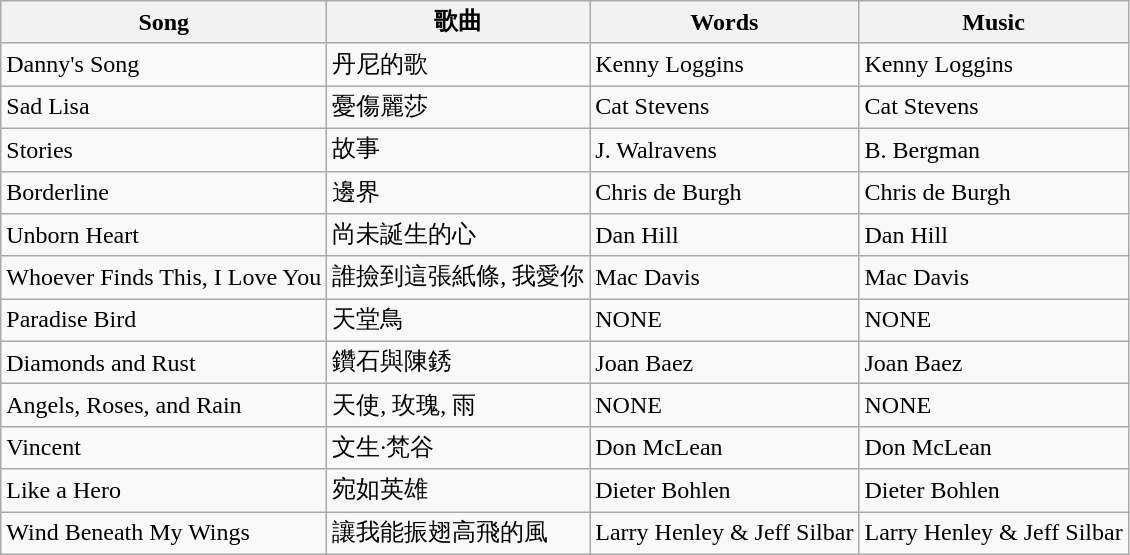<table class="wikitable">
<tr>
<th>Song</th>
<th>歌曲</th>
<th>Words</th>
<th>Music</th>
</tr>
<tr>
<td>Danny's Song</td>
<td>丹尼的歌</td>
<td>Kenny Loggins</td>
<td>Kenny Loggins</td>
</tr>
<tr>
<td>Sad Lisa</td>
<td>憂傷麗莎</td>
<td>Cat Stevens</td>
<td>Cat Stevens</td>
</tr>
<tr>
<td>Stories</td>
<td>故事</td>
<td>J. Walravens</td>
<td>B. Bergman</td>
</tr>
<tr>
<td>Borderline</td>
<td>邊界</td>
<td>Chris de Burgh</td>
<td>Chris de Burgh</td>
</tr>
<tr>
<td>Unborn Heart</td>
<td>尚未誕生的心</td>
<td>Dan Hill</td>
<td>Dan Hill</td>
</tr>
<tr>
<td>Whoever Finds This, I Love You</td>
<td>誰撿到這張紙條, 我愛你</td>
<td>Mac Davis</td>
<td>Mac Davis</td>
</tr>
<tr>
<td>Paradise Bird</td>
<td>天堂鳥</td>
<td>NONE</td>
<td>NONE</td>
</tr>
<tr>
<td>Diamonds and Rust</td>
<td>鑽石與陳銹</td>
<td>Joan Baez</td>
<td>Joan Baez</td>
</tr>
<tr>
<td>Angels, Roses, and Rain</td>
<td>天使, 玫瑰, 雨</td>
<td>NONE</td>
<td>NONE</td>
</tr>
<tr>
<td>Vincent</td>
<td>文生·梵谷</td>
<td>Don McLean</td>
<td>Don McLean</td>
</tr>
<tr>
<td>Like a Hero</td>
<td>宛如英雄</td>
<td>Dieter Bohlen</td>
<td>Dieter Bohlen</td>
</tr>
<tr>
<td>Wind Beneath My Wings</td>
<td>讓我能振翅高飛的風</td>
<td>Larry Henley & Jeff Silbar</td>
<td>Larry Henley & Jeff Silbar</td>
</tr>
</table>
